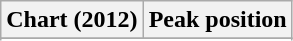<table class="wikitable sortable plainrowheaders" style="text-align:center">
<tr>
<th scope="col">Chart (2012)</th>
<th scope="col">Peak position</th>
</tr>
<tr>
</tr>
<tr>
</tr>
</table>
